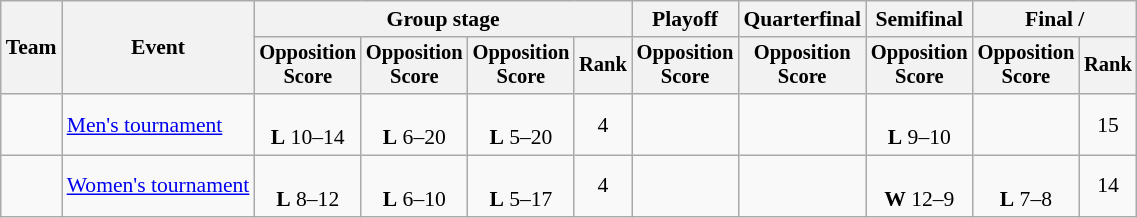<table class="wikitable" style="text-align:center; font-size:90%">
<tr>
<th rowspan=2>Team</th>
<th rowspan=2>Event</th>
<th colspan=4>Group stage</th>
<th>Playoff</th>
<th>Quarterfinal</th>
<th>Semifinal</th>
<th colspan=2>Final / </th>
</tr>
<tr style=font-size:95%>
<th>Opposition<br>Score</th>
<th>Opposition<br>Score</th>
<th>Opposition<br>Score</th>
<th>Rank</th>
<th>Opposition<br>Score</th>
<th>Opposition<br>Score</th>
<th>Opposition<br>Score</th>
<th>Opposition<br>Score</th>
<th>Rank</th>
</tr>
<tr>
<td align=left></td>
<td align=left><a href='#'>Men's tournament</a></td>
<td><br><strong>L</strong> 10–14</td>
<td><br><strong>L</strong> 6–20</td>
<td><br><strong>L</strong> 5–20</td>
<td>4</td>
<td></td>
<td></td>
<td><br><strong>L</strong> 9–10</td>
<td></td>
<td>15</td>
</tr>
<tr>
<td align=left></td>
<td align=left><a href='#'>Women's tournament</a></td>
<td><br><strong>L</strong> 8–12</td>
<td><br><strong>L</strong> 6–10</td>
<td><br><strong>L</strong> 5–17</td>
<td>4</td>
<td></td>
<td></td>
<td><br><strong>W</strong> 12–9</td>
<td><br><strong>L</strong> 7–8</td>
<td>14</td>
</tr>
</table>
